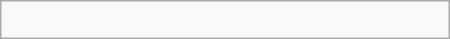<table class="wikitable" border="1" width=300px align="right">
<tr>
<td><br></td>
</tr>
</table>
